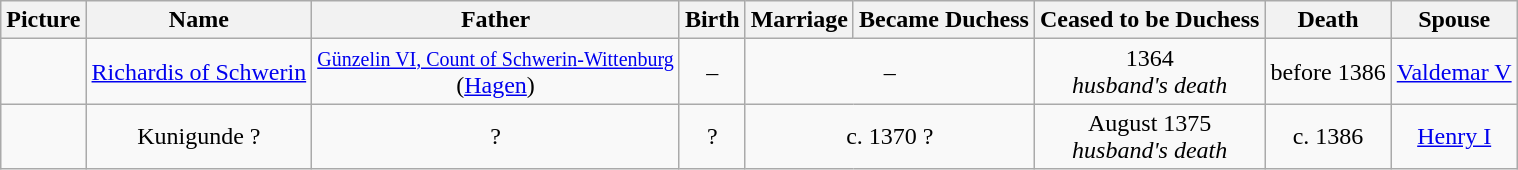<table class="wikitable" style="text-align: center">
<tr>
<th scope="col">Picture</th>
<th scope="col">Name</th>
<th scope="col">Father</th>
<th scope="col">Birth</th>
<th scope="col">Marriage</th>
<th scope="col">Became Duchess</th>
<th scope="col">Ceased to be Duchess</th>
<th scope="col">Death</th>
<th scope="col">Spouse</th>
</tr>
<tr>
<td></td>
<td><a href='#'>Richardis of Schwerin</a></td>
<td><small><a href='#'>Günzelin VI, Count of Schwerin-Wittenburg</a></small><br>(<a href='#'>Hagen</a>)</td>
<td>–</td>
<td colspan="2">–</td>
<td>1364<br><em>husband's death</em></td>
<td>before 1386</td>
<td><a href='#'>Valdemar V</a></td>
</tr>
<tr>
<td></td>
<td>Kunigunde ?</td>
<td>?</td>
<td>?</td>
<td colspan="2">c. 1370 ?</td>
<td>August 1375<br><em>husband's death</em></td>
<td>c. 1386</td>
<td><a href='#'>Henry I</a></td>
</tr>
</table>
